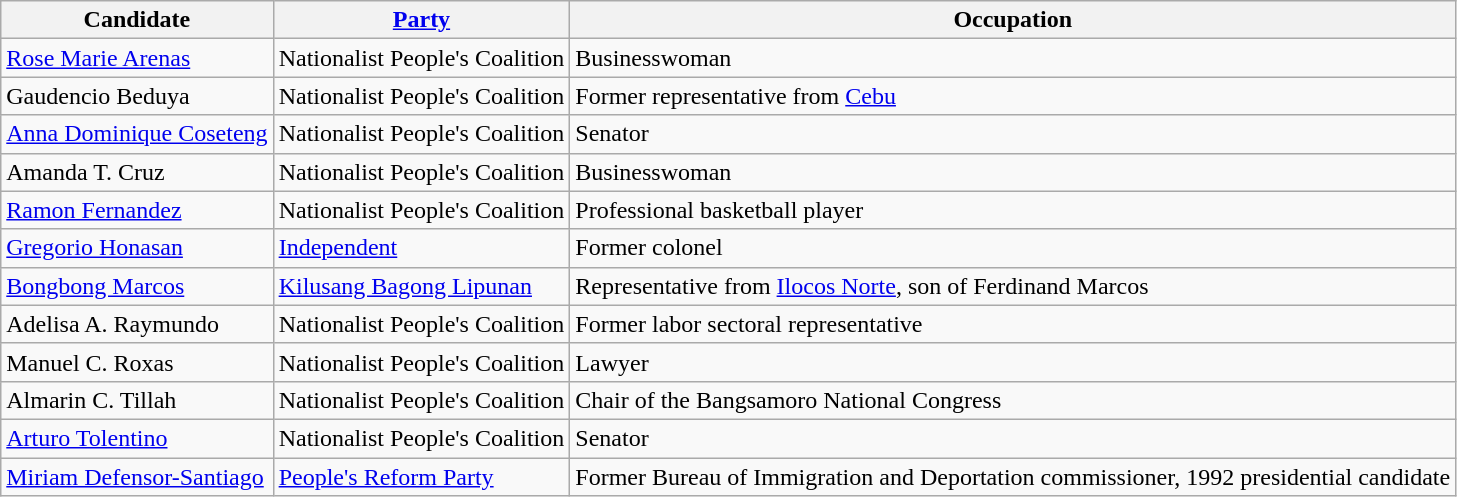<table class="wikitable">
<tr>
<th>Candidate</th>
<th><a href='#'>Party</a></th>
<th>Occupation</th>
</tr>
<tr>
<td><a href='#'>Rose Marie Arenas</a></td>
<td>Nationalist People's Coalition</td>
<td>Businesswoman</td>
</tr>
<tr>
<td>Gaudencio Beduya</td>
<td>Nationalist People's Coalition</td>
<td>Former representative from <a href='#'>Cebu</a></td>
</tr>
<tr>
<td><a href='#'>Anna Dominique Coseteng</a></td>
<td>Nationalist People's Coalition</td>
<td>Senator</td>
</tr>
<tr>
<td>Amanda T. Cruz</td>
<td>Nationalist People's Coalition</td>
<td>Businesswoman</td>
</tr>
<tr>
<td><a href='#'>Ramon Fernandez</a></td>
<td>Nationalist People's Coalition</td>
<td>Professional basketball player</td>
</tr>
<tr>
<td><a href='#'>Gregorio Honasan</a></td>
<td><a href='#'>Independent</a></td>
<td>Former colonel</td>
</tr>
<tr>
<td><a href='#'>Bongbong Marcos</a></td>
<td><a href='#'>Kilusang Bagong Lipunan</a></td>
<td>Representative from <a href='#'>Ilocos Norte</a>, son of Ferdinand Marcos</td>
</tr>
<tr>
<td>Adelisa A. Raymundo</td>
<td>Nationalist People's Coalition</td>
<td>Former labor sectoral representative</td>
</tr>
<tr>
<td>Manuel C. Roxas</td>
<td>Nationalist People's Coalition</td>
<td>Lawyer</td>
</tr>
<tr>
<td>Almarin C. Tillah</td>
<td>Nationalist People's Coalition</td>
<td>Chair of the Bangsamoro National Congress</td>
</tr>
<tr>
<td><a href='#'>Arturo Tolentino</a></td>
<td>Nationalist People's Coalition</td>
<td>Senator</td>
</tr>
<tr>
<td><a href='#'>Miriam Defensor-Santiago</a></td>
<td><a href='#'>People's Reform Party</a></td>
<td>Former Bureau of Immigration and Deportation commissioner, 1992 presidential candidate</td>
</tr>
</table>
